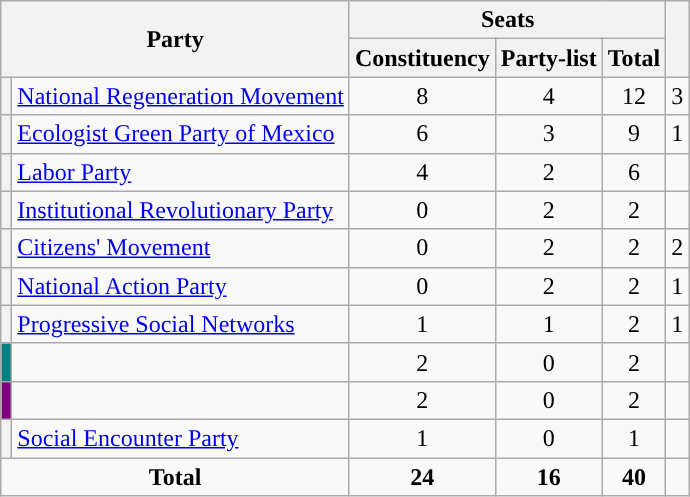<table class="wikitable" style="text-align:center;">
<tr>
<th colspan="2" rowspan="2">Party</th>
<th colspan="3">Seats</th>
<th rowspan="2"></th>
</tr>
<tr>
<th style="width:3em"><strong>Constituency</strong></th>
<th>Party-list</th>
<th>Total</th>
</tr>
<tr>
<th style="background-color:"></th>
<td style="text-align:left;"><a href='#'>National Regeneration Movement</a></td>
<td>8</td>
<td>4</td>
<td>12</td>
<td> 3</td>
</tr>
<tr>
<th style="background-color:"></th>
<td style="text-align:left;"><a href='#'>Ecologist Green Party of Mexico</a></td>
<td>6</td>
<td>3</td>
<td>9</td>
<td> 1</td>
</tr>
<tr>
<th style="background-color:"></th>
<td style="text-align:left;"><a href='#'>Labor Party</a></td>
<td>4</td>
<td>2</td>
<td>6</td>
<td></td>
</tr>
<tr>
<th style="background-color:"></th>
<td style="text-align:left;"><a href='#'>Institutional Revolutionary Party</a></td>
<td>0</td>
<td>2</td>
<td>2</td>
<td></td>
</tr>
<tr>
<th style="background-color:"></th>
<td style="text-align:left;"><a href='#'>Citizens' Movement</a></td>
<td>0</td>
<td>2</td>
<td>2</td>
<td> 2</td>
</tr>
<tr>
<th style="background-color:"></th>
<td style="text-align:left;"><a href='#'>National Action Party</a></td>
<td>0</td>
<td>2</td>
<td>2</td>
<td> 1</td>
</tr>
<tr>
<th style="background-color:"></th>
<td style="text-align:left;"><a href='#'>Progressive Social Networks</a></td>
<td>1</td>
<td>1</td>
<td>2</td>
<td> 1</td>
</tr>
<tr>
<th style="background-color:#008080;"></th>
<td style="text-align:left;"><em></em></td>
<td>2</td>
<td>0</td>
<td>2</td>
<td></td>
</tr>
<tr>
<th style="background-color:#800080;"></th>
<td style="text-align:left;"><em></em></td>
<td>2</td>
<td>0</td>
<td>2</td>
<td></td>
</tr>
<tr>
<th style="background-color:"></th>
<td style="text-align:left;"><a href='#'>Social Encounter Party</a></td>
<td>1</td>
<td>0</td>
<td>1</td>
<td></td>
</tr>
<tr>
<td colspan="2"><strong>Total</strong></td>
<td><strong>24</strong></td>
<td><strong>16</strong></td>
<td><strong>40</strong></td>
<td></td>
</tr>
</table>
